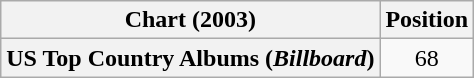<table class="wikitable plainrowheaders" style="text-align:center">
<tr>
<th scope="col">Chart (2003)</th>
<th scope="col">Position</th>
</tr>
<tr>
<th scope="row">US Top Country Albums (<em>Billboard</em>)</th>
<td>68</td>
</tr>
</table>
